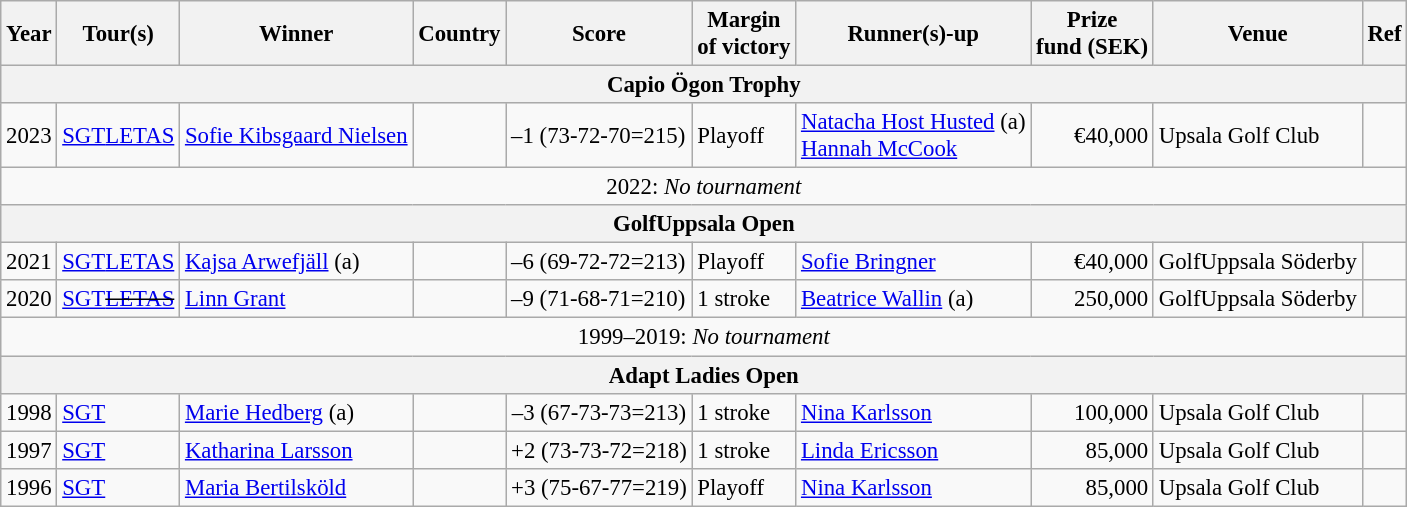<table class=wikitable style="font-size:95%">
<tr>
<th>Year</th>
<th>Tour(s)</th>
<th>Winner</th>
<th>Country</th>
<th>Score</th>
<th>Margin<br>of victory</th>
<th>Runner(s)-up</th>
<th>Prize<br>fund (SEK)</th>
<th>Venue</th>
<th>Ref</th>
</tr>
<tr>
<th colspan=10>Capio Ögon Trophy</th>
</tr>
<tr>
<td>2023</td>
<td><a href='#'>SGT</a><a href='#'>LETAS</a></td>
<td><a href='#'>Sofie Kibsgaard Nielsen</a></td>
<td></td>
<td>–1 (73-72-70=215)</td>
<td>Playoff</td>
<td> <a href='#'>Natacha Host Husted</a> (a)<br> <a href='#'>Hannah McCook</a></td>
<td align=right>€40,000</td>
<td>Upsala Golf Club</td>
<td></td>
</tr>
<tr>
<td colspan=10 align=center>2022: <em>No tournament</em></td>
</tr>
<tr>
<th colspan=10>GolfUppsala Open</th>
</tr>
<tr>
<td>2021</td>
<td><a href='#'>SGT</a><a href='#'>LETAS</a></td>
<td><a href='#'>Kajsa Arwefjäll</a> (a)</td>
<td></td>
<td>–6 (69-72-72=213)</td>
<td>Playoff</td>
<td> <a href='#'>Sofie Bringner</a></td>
<td align=right>€40,000</td>
<td>GolfUppsala Söderby</td>
<td></td>
</tr>
<tr>
<td>2020</td>
<td><a href='#'>SGT</a><s><a href='#'>LETAS</a></s></td>
<td><a href='#'>Linn Grant</a></td>
<td></td>
<td>–9 (71-68-71=210)</td>
<td>1 stroke</td>
<td> <a href='#'>Beatrice Wallin</a> (a)</td>
<td align=right>250,000</td>
<td>GolfUppsala Söderby</td>
<td></td>
</tr>
<tr>
<td colspan=10 align=center>1999–2019: <em>No tournament</em></td>
</tr>
<tr>
<th colspan=10>Adapt Ladies Open</th>
</tr>
<tr>
<td>1998</td>
<td><a href='#'>SGT</a></td>
<td><a href='#'>Marie Hedberg</a> (a)</td>
<td></td>
<td align=center>–3 (67-73-73=213)</td>
<td>1 stroke</td>
<td> <a href='#'>Nina Karlsson</a></td>
<td align=right>100,000</td>
<td>Upsala Golf Club</td>
<td></td>
</tr>
<tr>
<td>1997</td>
<td><a href='#'>SGT</a></td>
<td><a href='#'>Katharina Larsson</a></td>
<td></td>
<td align=center>+2 (73-73-72=218)</td>
<td>1 stroke</td>
<td> <a href='#'>Linda Ericsson</a></td>
<td align=right>85,000</td>
<td>Upsala Golf Club</td>
<td></td>
</tr>
<tr>
<td>1996</td>
<td><a href='#'>SGT</a></td>
<td><a href='#'>Maria Bertilsköld</a></td>
<td></td>
<td align=center>+3 (75-67-77=219)</td>
<td>Playoff</td>
<td> <a href='#'>Nina Karlsson</a></td>
<td align=right>85,000</td>
<td>Upsala Golf Club</td>
<td></td>
</tr>
</table>
